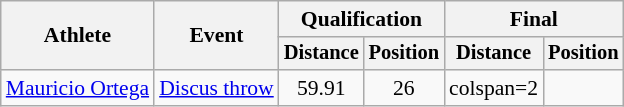<table class=wikitable style=font-size:90%>
<tr>
<th rowspan=2>Athlete</th>
<th rowspan=2>Event</th>
<th colspan=2>Qualification</th>
<th colspan=2>Final</th>
</tr>
<tr style=font-size:95%>
<th>Distance</th>
<th>Position</th>
<th>Distance</th>
<th>Position</th>
</tr>
<tr align=center>
<td align=left><a href='#'>Mauricio Ortega</a></td>
<td align=left><a href='#'>Discus throw</a></td>
<td>59.91</td>
<td>26</td>
<td>colspan=2 </td>
</tr>
</table>
